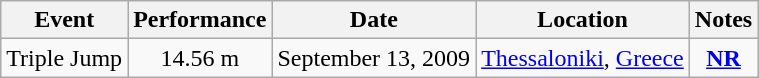<table class="wikitable" |>
<tr>
<th>Event</th>
<th>Performance</th>
<th>Date</th>
<th>Location</th>
<th>Notes</th>
</tr>
<tr>
<td>Triple Jump</td>
<td align=center>14.56 m</td>
<td align=right>September 13, 2009</td>
<td><a href='#'>Thessaloniki</a>, <a href='#'>Greece</a></td>
<td align=center><strong><a href='#'>NR</a></strong></td>
</tr>
</table>
